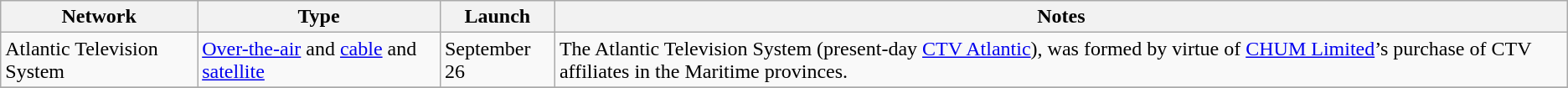<table class="wikitable">
<tr>
<th>Network</th>
<th>Type</th>
<th>Launch</th>
<th>Notes</th>
</tr>
<tr>
<td>Atlantic Television System</td>
<td><a href='#'>Over-the-air</a> and <a href='#'>cable</a> and <a href='#'>satellite</a></td>
<td>September 26</td>
<td>The Atlantic Television System (present-day <a href='#'>CTV Atlantic</a>), was formed by virtue of <a href='#'>CHUM Limited</a>’s purchase of CTV affiliates in the Maritime provinces.</td>
</tr>
<tr>
</tr>
</table>
